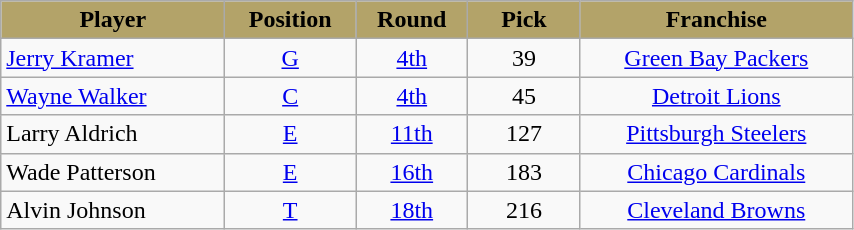<table class="wikitable" style="text-align:center" width="45%">
<tr style="background:#B3A369;color:black;">
<td><strong>Player</strong></td>
<td><strong>Position</strong></td>
<td><strong>Round</strong></td>
<td>  <strong>Pick</strong>  </td>
<td><strong>Franchise</strong></td>
</tr>
<tr>
<td align=left><a href='#'>Jerry Kramer</a></td>
<td><a href='#'>G</a></td>
<td><a href='#'>4th</a></td>
<td>39</td>
<td><a href='#'>Green Bay Packers</a></td>
</tr>
<tr>
<td align=left><a href='#'>Wayne Walker</a></td>
<td><a href='#'>C</a></td>
<td><a href='#'>4th</a></td>
<td>45</td>
<td><a href='#'>Detroit Lions</a></td>
</tr>
<tr>
<td align=left>Larry Aldrich</td>
<td><a href='#'>E</a></td>
<td><a href='#'>11th</a></td>
<td>127</td>
<td><a href='#'>Pittsburgh Steelers</a></td>
</tr>
<tr>
<td align=left>Wade Patterson</td>
<td><a href='#'>E</a></td>
<td><a href='#'>16th</a></td>
<td>183</td>
<td><a href='#'>Chicago Cardinals</a></td>
</tr>
<tr>
<td align=left>Alvin Johnson</td>
<td><a href='#'>T</a></td>
<td><a href='#'>18th</a></td>
<td>216</td>
<td><a href='#'>Cleveland Browns</a></td>
</tr>
</table>
